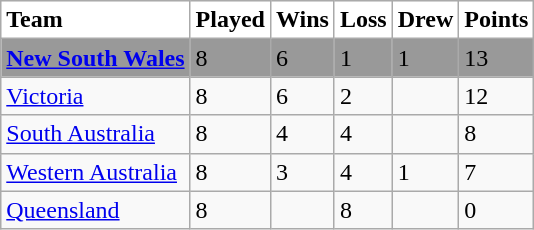<table class="wikitable">
<tr bgcolor="#FFFFFF">
<td><strong>Team</strong></td>
<td><strong>Played</strong></td>
<td><strong>Wins</strong></td>
<td><strong>Loss</strong></td>
<td><strong>Drew</strong></td>
<td><strong>Points</strong></td>
</tr>
<tr bgcolor="#999999">
<td><strong><a href='#'>New South Wales</a></strong></td>
<td>8</td>
<td>6</td>
<td>1</td>
<td>1</td>
<td>13</td>
</tr>
<tr bgcolor=>
<td><a href='#'>Victoria</a></td>
<td>8</td>
<td>6</td>
<td>2</td>
<td></td>
<td>12</td>
</tr>
<tr bgcolor=>
<td><a href='#'>South Australia</a></td>
<td>8</td>
<td>4</td>
<td>4</td>
<td></td>
<td>8</td>
</tr>
<tr bgcolor=>
<td><a href='#'>Western Australia</a></td>
<td>8</td>
<td>3</td>
<td>4</td>
<td>1</td>
<td>7</td>
</tr>
<tr bgcolor=>
<td><a href='#'>Queensland</a></td>
<td>8</td>
<td></td>
<td>8</td>
<td></td>
<td>0</td>
</tr>
</table>
